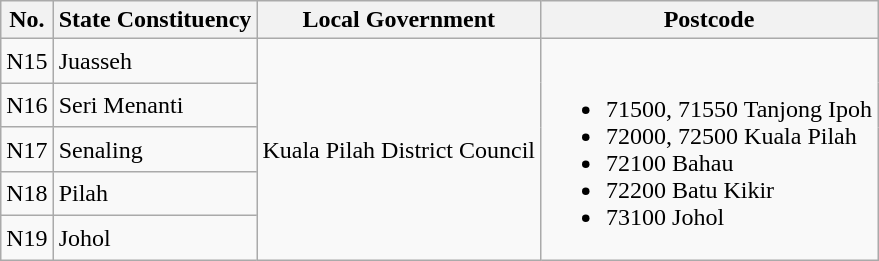<table class="wikitable">
<tr>
<th>No.</th>
<th>State Constituency</th>
<th>Local Government</th>
<th>Postcode</th>
</tr>
<tr>
<td>N15</td>
<td>Juasseh</td>
<td rowspan="5">Kuala Pilah District Council</td>
<td rowspan="5"><br><ul><li>71500, 71550 Tanjong Ipoh</li><li>72000, 72500 Kuala Pilah</li><li>72100 Bahau</li><li>72200 Batu Kikir</li><li>73100 Johol</li></ul></td>
</tr>
<tr>
<td>N16</td>
<td>Seri Menanti</td>
</tr>
<tr>
<td>N17</td>
<td>Senaling</td>
</tr>
<tr>
<td>N18</td>
<td>Pilah</td>
</tr>
<tr>
<td>N19</td>
<td>Johol</td>
</tr>
</table>
